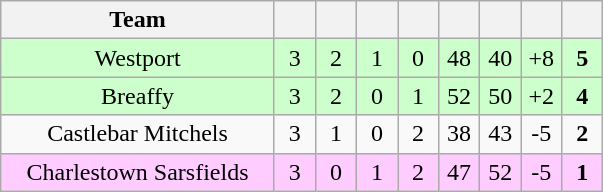<table class="wikitable" style="text-align:center">
<tr>
<th style="width:175px;">Team</th>
<th width="20"></th>
<th width="20"></th>
<th width="20"></th>
<th width="20"></th>
<th width="20"></th>
<th width="20"></th>
<th width="20"></th>
<th width="20"></th>
</tr>
<tr style="background:#cfc;">
<td>Westport</td>
<td>3</td>
<td>2</td>
<td>1</td>
<td>0</td>
<td>48</td>
<td>40</td>
<td>+8</td>
<td><strong>5</strong></td>
</tr>
<tr style="background:#cfc;">
<td>Breaffy</td>
<td>3</td>
<td>2</td>
<td>0</td>
<td>1</td>
<td>52</td>
<td>50</td>
<td>+2</td>
<td><strong>4</strong></td>
</tr>
<tr>
<td>Castlebar Mitchels</td>
<td>3</td>
<td>1</td>
<td>0</td>
<td>2</td>
<td>38</td>
<td>43</td>
<td>-5</td>
<td><strong>2</strong></td>
</tr>
<tr style="background:#fcf;">
<td>Charlestown Sarsfields</td>
<td>3</td>
<td>0</td>
<td>1</td>
<td>2</td>
<td>47</td>
<td>52</td>
<td>-5</td>
<td><strong>1</strong></td>
</tr>
</table>
